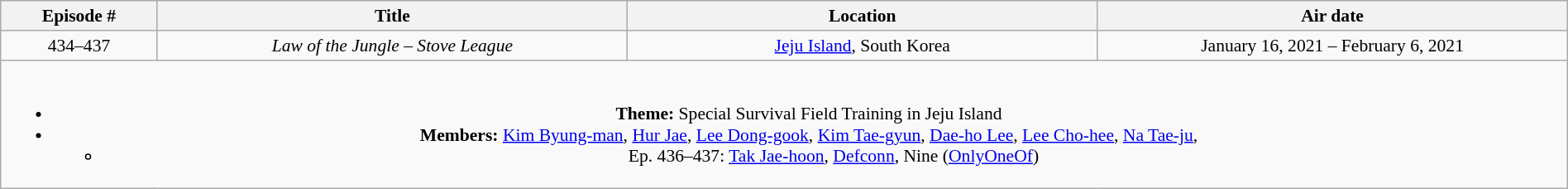<table class="wikitable" style="text-align:center; font-size:90%; width:100%;">
<tr>
<th width="10%">Episode #</th>
<th width="30%">Title</th>
<th width="30%">Location</th>
<th width="30%">Air date</th>
</tr>
<tr>
<td>434–437</td>
<td><em>Law of the Jungle – Stove League</em></td>
<td><a href='#'>Jeju Island</a>, South Korea</td>
<td>January 16, 2021 – February 6, 2021</td>
</tr>
<tr>
<td colspan="4"><br><ul><li><strong>Theme:</strong> Special Survival Field Training in Jeju Island</li><li><strong>Members:</strong> <a href='#'>Kim Byung-man</a>, <a href='#'>Hur Jae</a>, <a href='#'>Lee Dong-gook</a>, <a href='#'>Kim Tae-gyun</a>, <a href='#'>Dae-ho Lee</a>, <a href='#'>Lee Cho-hee</a>, <a href='#'>Na Tae-ju</a>, <ul><li>Ep. 436–437: <a href='#'>Tak Jae-hoon</a>, <a href='#'>Defconn</a>, Nine (<a href='#'>OnlyOneOf</a>)</li></ul></li></ul></td>
</tr>
</table>
